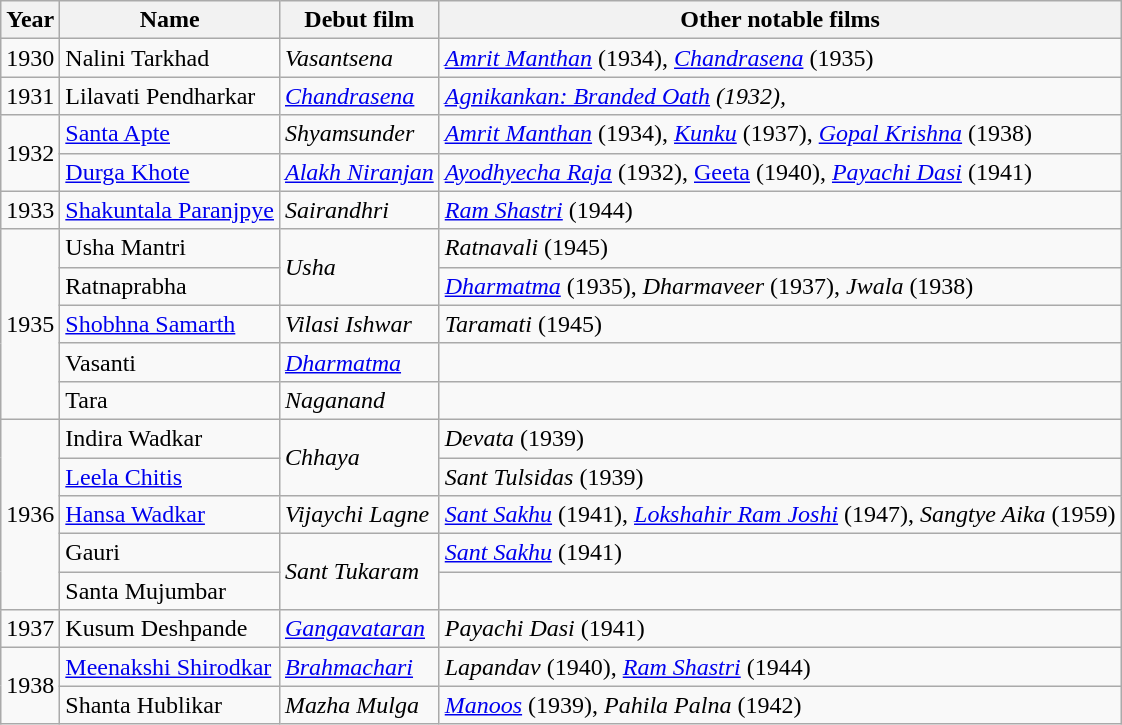<table class="wikitable">
<tr>
<th>Year</th>
<th>Name</th>
<th>Debut film</th>
<th>Other notable films</th>
</tr>
<tr>
<td>1930</td>
<td>Nalini Tarkhad</td>
<td><em>Vasantsena</em></td>
<td><em><a href='#'>Amrit Manthan</a></em> (1934), <a href='#'><em>Chandrasena</em></a> (1935)</td>
</tr>
<tr>
<td>1931</td>
<td>Lilavati Pendharkar</td>
<td><em><a href='#'>Chandrasena</a></em></td>
<td><em><a href='#'>Agnikankan: Branded Oath</a> (1932),</em></td>
</tr>
<tr>
<td rowspan="2">1932</td>
<td><a href='#'>Santa Apte</a></td>
<td><em>Shyamsunder</em></td>
<td><em><a href='#'>Amrit Manthan</a></em> (1934), <em><a href='#'>Kunku</a></em> (1937), <em><a href='#'>Gopal Krishna</a></em> (1938)</td>
</tr>
<tr>
<td><a href='#'>Durga Khote</a></td>
<td><em><a href='#'>Alakh Niranjan</a></em></td>
<td><em><a href='#'>Ayodhyecha Raja</a></em> (1932), <a href='#'>Geeta</a> (1940), <em><a href='#'>Payachi Dasi</a></em> (1941)</td>
</tr>
<tr>
<td>1933</td>
<td><a href='#'>Shakuntala Paranjpye</a></td>
<td><em>Sairandhri</em></td>
<td><em><a href='#'>Ram Shastri</a></em> (1944)</td>
</tr>
<tr>
<td rowspan="5">1935</td>
<td>Usha Mantri</td>
<td rowspan="2"><em>Usha</em></td>
<td><em>Ratnavali</em> (1945)</td>
</tr>
<tr>
<td>Ratnaprabha</td>
<td><em><a href='#'>Dharmatma</a></em> (1935), <em>Dharmaveer</em> (1937), <em>Jwala</em> (1938)</td>
</tr>
<tr>
<td><a href='#'>Shobhna Samarth</a></td>
<td><em>Vilasi Ishwar</em></td>
<td><em>Taramati</em> (1945)</td>
</tr>
<tr>
<td>Vasanti</td>
<td><em><a href='#'>Dharmatma</a></em></td>
<td></td>
</tr>
<tr>
<td>Tara</td>
<td><em>Naganand</em></td>
<td></td>
</tr>
<tr>
<td rowspan="5">1936</td>
<td>Indira Wadkar</td>
<td rowspan="2"><em>Chhaya</em></td>
<td><em>Devata</em> (1939)</td>
</tr>
<tr>
<td><a href='#'>Leela Chitis</a></td>
<td><em>Sant Tulsidas</em> (1939)</td>
</tr>
<tr>
<td><a href='#'>Hansa Wadkar</a></td>
<td><em>Vijaychi Lagne</em></td>
<td><em><a href='#'>Sant Sakhu</a></em> (1941), <em><a href='#'>Lokshahir Ram Joshi</a></em> (1947), <em>Sangtye Aika</em> (1959)</td>
</tr>
<tr>
<td>Gauri</td>
<td rowspan="2"><em>Sant Tukaram</em></td>
<td><em><a href='#'>Sant Sakhu</a></em> (1941)</td>
</tr>
<tr>
<td>Santa Mujumbar</td>
<td></td>
</tr>
<tr>
<td>1937</td>
<td>Kusum Deshpande</td>
<td><em><a href='#'>Gangavataran</a></em></td>
<td><em>Payachi Dasi</em> (1941)</td>
</tr>
<tr>
<td rowspan="2">1938</td>
<td><a href='#'>Meenakshi Shirodkar</a></td>
<td><em><a href='#'>Brahmachari</a></em></td>
<td><em>Lapandav</em> (1940), <em><a href='#'>Ram Shastri</a></em> (1944)</td>
</tr>
<tr>
<td>Shanta Hublikar</td>
<td><em>Mazha Mulga</em></td>
<td><em><a href='#'>Manoos</a></em> (1939), <em>Pahila Palna</em> (1942)</td>
</tr>
</table>
